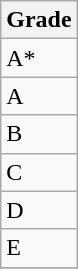<table class="wikitable">
<tr>
<th>Grade</th>
</tr>
<tr>
<td>A*</td>
</tr>
<tr>
<td>A</td>
</tr>
<tr>
<td>B</td>
</tr>
<tr>
<td>C</td>
</tr>
<tr>
<td>D</td>
</tr>
<tr>
<td>E</td>
</tr>
<tr>
</tr>
</table>
